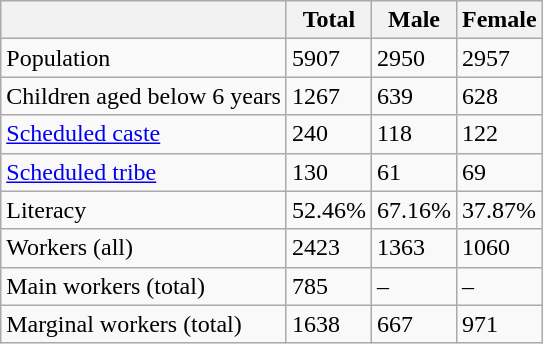<table class="wikitable sortable">
<tr>
<th></th>
<th>Total</th>
<th>Male</th>
<th>Female</th>
</tr>
<tr>
<td>Population</td>
<td>5907</td>
<td>2950</td>
<td>2957</td>
</tr>
<tr>
<td>Children aged below 6 years</td>
<td>1267</td>
<td>639</td>
<td>628</td>
</tr>
<tr>
<td><a href='#'>Scheduled caste</a></td>
<td>240</td>
<td>118</td>
<td>122</td>
</tr>
<tr>
<td><a href='#'>Scheduled tribe</a></td>
<td>130</td>
<td>61</td>
<td>69</td>
</tr>
<tr>
<td>Literacy</td>
<td>52.46%</td>
<td>67.16%</td>
<td>37.87%</td>
</tr>
<tr>
<td>Workers (all)</td>
<td>2423</td>
<td>1363</td>
<td>1060</td>
</tr>
<tr>
<td>Main workers (total)</td>
<td>785</td>
<td>–</td>
<td>–</td>
</tr>
<tr>
<td>Marginal workers (total)</td>
<td>1638</td>
<td>667</td>
<td>971</td>
</tr>
</table>
